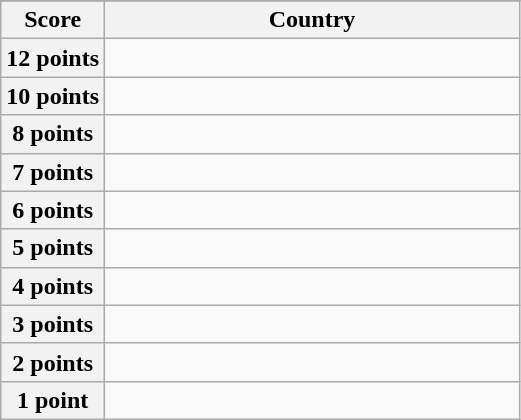<table class="wikitable">
<tr>
</tr>
<tr>
<th scope="col" width="20%">Score</th>
<th scope="col">Country</th>
</tr>
<tr>
<th scope="row">12 points</th>
<td></td>
</tr>
<tr>
<th scope="row">10 points</th>
<td></td>
</tr>
<tr>
<th scope="row">8 points</th>
<td></td>
</tr>
<tr>
<th scope="row">7 points</th>
<td></td>
</tr>
<tr>
<th scope="row">6 points</th>
<td></td>
</tr>
<tr>
<th scope="row">5 points</th>
<td></td>
</tr>
<tr>
<th scope="row">4 points</th>
<td></td>
</tr>
<tr>
<th scope="row">3 points</th>
<td></td>
</tr>
<tr>
<th scope="row">2 points</th>
<td></td>
</tr>
<tr>
<th scope="row">1 point</th>
<td></td>
</tr>
</table>
